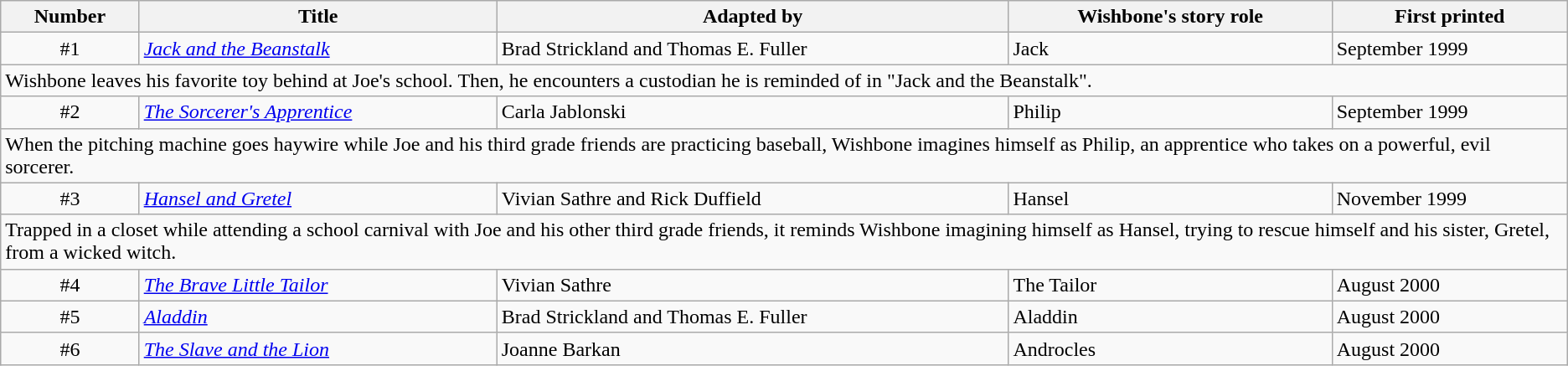<table class="wikitable"  border="1">
<tr>
<th>Number</th>
<th>Title</th>
<th>Adapted by</th>
<th>Wishbone's story role</th>
<th>First printed</th>
</tr>
<tr>
<td align="center">#1</td>
<td><em><a href='#'>Jack and the Beanstalk</a></em></td>
<td>Brad Strickland and Thomas E. Fuller</td>
<td>Jack</td>
<td>September 1999</td>
</tr>
<tr>
<td colspan="5">Wishbone leaves his favorite toy behind at Joe's school. Then, he encounters a custodian he is reminded of in "Jack and the Beanstalk".</td>
</tr>
<tr>
<td align="center">#2</td>
<td><em><a href='#'>The Sorcerer's Apprentice</a></em></td>
<td>Carla Jablonski</td>
<td>Philip</td>
<td>September 1999</td>
</tr>
<tr>
<td colspan="5">When the pitching machine goes haywire while Joe and his third grade friends are practicing baseball, Wishbone imagines himself as Philip, an apprentice who takes on a powerful, evil sorcerer.</td>
</tr>
<tr>
<td align="center">#3</td>
<td><em><a href='#'>Hansel and Gretel</a></em></td>
<td>Vivian Sathre and Rick Duffield</td>
<td>Hansel</td>
<td>November 1999</td>
</tr>
<tr>
<td colspan="5">Trapped in a closet while attending a school carnival with Joe and his other third grade friends, it reminds Wishbone imagining himself as Hansel, trying to rescue himself and his sister, Gretel, from a wicked witch.</td>
</tr>
<tr>
<td align="center">#4</td>
<td><em><a href='#'>The Brave Little Tailor</a></em></td>
<td>Vivian Sathre</td>
<td>The Tailor</td>
<td>August 2000</td>
</tr>
<tr>
<td align="center">#5</td>
<td><em><a href='#'>Aladdin</a></em></td>
<td>Brad Strickland and Thomas E. Fuller</td>
<td>Aladdin</td>
<td>August 2000</td>
</tr>
<tr>
<td align="center">#6</td>
<td><em><a href='#'>The Slave and the Lion</a></em></td>
<td>Joanne Barkan</td>
<td>Androcles</td>
<td>August 2000</td>
</tr>
</table>
